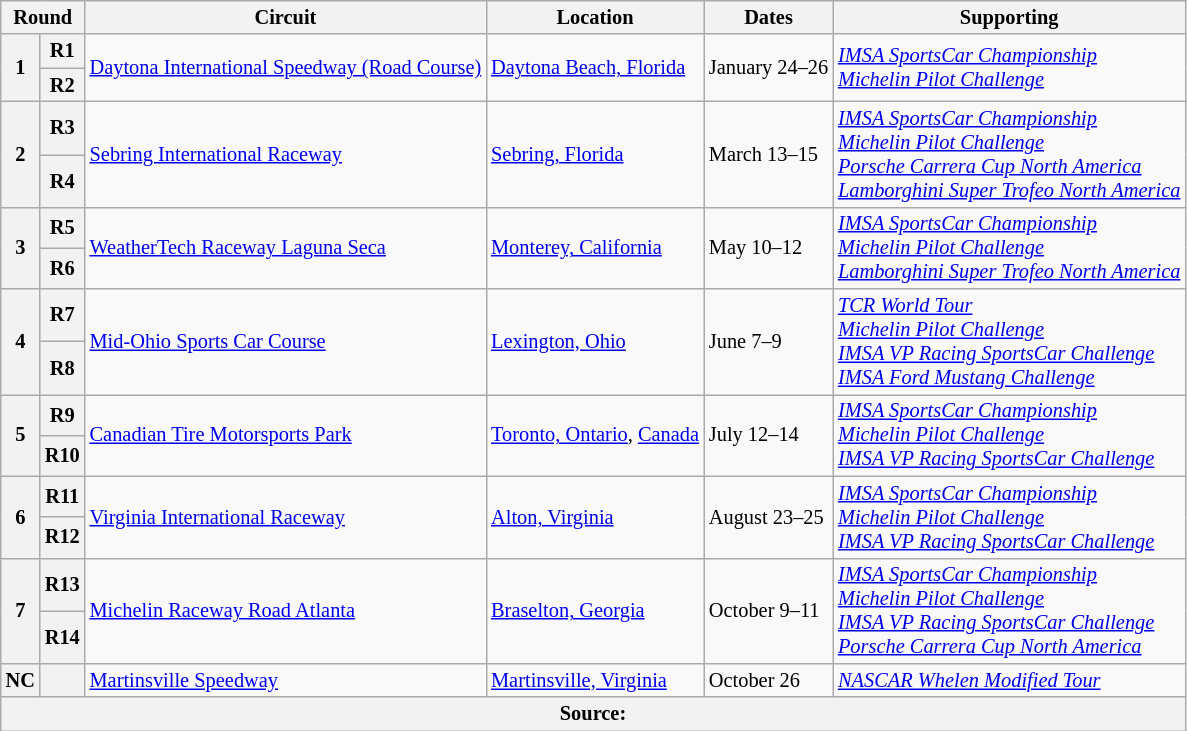<table class="wikitable" style="font-size: 85%;">
<tr>
<th colspan="2">Round</th>
<th>Circuit</th>
<th>Location</th>
<th>Dates</th>
<th>Supporting</th>
</tr>
<tr>
<th rowspan="2">1</th>
<th>R1</th>
<td rowspan="2"><a href='#'>Daytona International Speedway (Road Course)</a></td>
<td rowspan="2"> <a href='#'>Daytona Beach, Florida</a></td>
<td rowspan="2">January 24–26</td>
<td rowspan="2"><em><a href='#'>IMSA SportsCar Championship</a><br><a href='#'>Michelin Pilot Challenge</a></em></td>
</tr>
<tr>
<th>R2</th>
</tr>
<tr>
<th rowspan="2">2</th>
<th>R3</th>
<td rowspan="2"><a href='#'>Sebring International Raceway</a></td>
<td rowspan="2"> <a href='#'>Sebring, Florida</a></td>
<td rowspan="2">March 13–15</td>
<td rowspan="2"><em><a href='#'>IMSA SportsCar Championship</a><br><a href='#'>Michelin Pilot Challenge</a><br><a href='#'>Porsche Carrera Cup North America</a><br><a href='#'>Lamborghini Super Trofeo North America</a></em></td>
</tr>
<tr>
<th>R4</th>
</tr>
<tr>
<th rowspan="2">3</th>
<th>R5</th>
<td rowspan="2"><a href='#'>WeatherTech Raceway Laguna Seca</a></td>
<td rowspan="2"> <a href='#'>Monterey, California</a></td>
<td rowspan="2">May 10–12</td>
<td rowspan="2"><em><a href='#'>IMSA SportsCar Championship</a><br><a href='#'>Michelin Pilot Challenge</a><br><a href='#'>Lamborghini Super Trofeo North America</a></em></td>
</tr>
<tr>
<th>R6</th>
</tr>
<tr>
<th rowspan="2">4</th>
<th>R7</th>
<td rowspan="2"><a href='#'>Mid-Ohio Sports Car Course</a></td>
<td rowspan="2"> <a href='#'>Lexington, Ohio</a></td>
<td rowspan="2">June 7–9</td>
<td rowspan="2"><em><a href='#'>TCR World Tour</a><br><a href='#'>Michelin Pilot Challenge</a><br><a href='#'>IMSA VP Racing SportsCar Challenge</a><br><a href='#'>IMSA Ford Mustang Challenge</a></em></td>
</tr>
<tr>
<th>R8</th>
</tr>
<tr>
<th rowspan="2">5</th>
<th>R9</th>
<td rowspan="2"><a href='#'>Canadian Tire Motorsports Park</a></td>
<td rowspan="2"> <a href='#'>Toronto, Ontario</a>, <a href='#'>Canada</a></td>
<td rowspan="2">July 12–14</td>
<td rowspan="2"><em><a href='#'>IMSA SportsCar Championship</a><br><a href='#'>Michelin Pilot Challenge</a><br><a href='#'>IMSA VP Racing SportsCar Challenge</a></em></td>
</tr>
<tr>
<th>R10</th>
</tr>
<tr>
<th rowspan="2">6</th>
<th>R11</th>
<td rowspan="2"><a href='#'>Virginia International Raceway</a></td>
<td rowspan="2"> <a href='#'>Alton, Virginia</a></td>
<td rowspan="2">August 23–25</td>
<td rowspan="2"><em><a href='#'>IMSA SportsCar Championship</a><br><a href='#'>Michelin Pilot Challenge</a><br><a href='#'>IMSA VP Racing SportsCar Challenge</a></em></td>
</tr>
<tr>
<th>R12</th>
</tr>
<tr>
<th rowspan="2">7</th>
<th>R13</th>
<td rowspan="2"><a href='#'>Michelin Raceway Road Atlanta</a></td>
<td rowspan="2"> <a href='#'>Braselton, Georgia</a></td>
<td rowspan="2">October 9–11</td>
<td rowspan="2"><em><a href='#'>IMSA SportsCar Championship</a><br><a href='#'>Michelin Pilot Challenge</a><br><a href='#'>IMSA VP Racing SportsCar Challenge</a><br><a href='#'>Porsche Carrera Cup North America</a></em></td>
</tr>
<tr>
<th>R14</th>
</tr>
<tr>
<th>NC</th>
<th></th>
<td><a href='#'>Martinsville Speedway</a></td>
<td> <a href='#'>Martinsville, Virginia</a></td>
<td>October 26</td>
<td><em><a href='#'>NASCAR Whelen Modified Tour</a></td>
</tr>
<tr>
<th colspan="6">Source:</th>
</tr>
</table>
